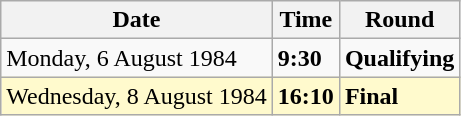<table class="wikitable">
<tr>
<th>Date</th>
<th>Time</th>
<th>Round</th>
</tr>
<tr>
<td>Monday, 6 August 1984</td>
<td><strong>9:30</strong></td>
<td><strong>Qualifying</strong></td>
</tr>
<tr style=background:lemonchiffon>
<td>Wednesday, 8 August 1984</td>
<td><strong>16:10</strong></td>
<td><strong>Final</strong></td>
</tr>
</table>
